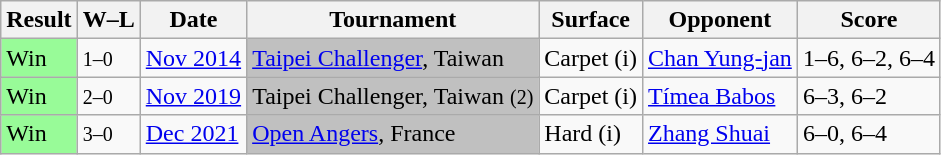<table class="sortable wikitable">
<tr>
<th>Result</th>
<th class="unsortable">W–L</th>
<th>Date</th>
<th>Tournament</th>
<th>Surface</th>
<th>Opponent</th>
<th class="unsortable">Score</th>
</tr>
<tr>
<td bgcolor=98FB98>Win</td>
<td><small>1–0</small></td>
<td><a href='#'>Nov 2014</a></td>
<td style="background:silver;"><a href='#'>Taipei Challenger</a>, Taiwan</td>
<td>Carpet (i)</td>
<td> <a href='#'>Chan Yung-jan</a></td>
<td>1–6, 6–2, 6–4</td>
</tr>
<tr>
<td bgcolor=98FB98>Win</td>
<td><small>2–0</small></td>
<td><a href='#'>Nov 2019</a></td>
<td style="background:silver;">Taipei Challenger, Taiwan <small>(2)</small></td>
<td>Carpet (i)</td>
<td> <a href='#'>Tímea Babos</a></td>
<td>6–3, 6–2</td>
</tr>
<tr>
<td bgcolor=98FB98>Win</td>
<td><small>3–0</small></td>
<td><a href='#'>Dec 2021</a></td>
<td style="background:silver;"><a href='#'>Open Angers</a>, France</td>
<td>Hard (i)</td>
<td> <a href='#'>Zhang Shuai</a></td>
<td>6–0, 6–4</td>
</tr>
</table>
